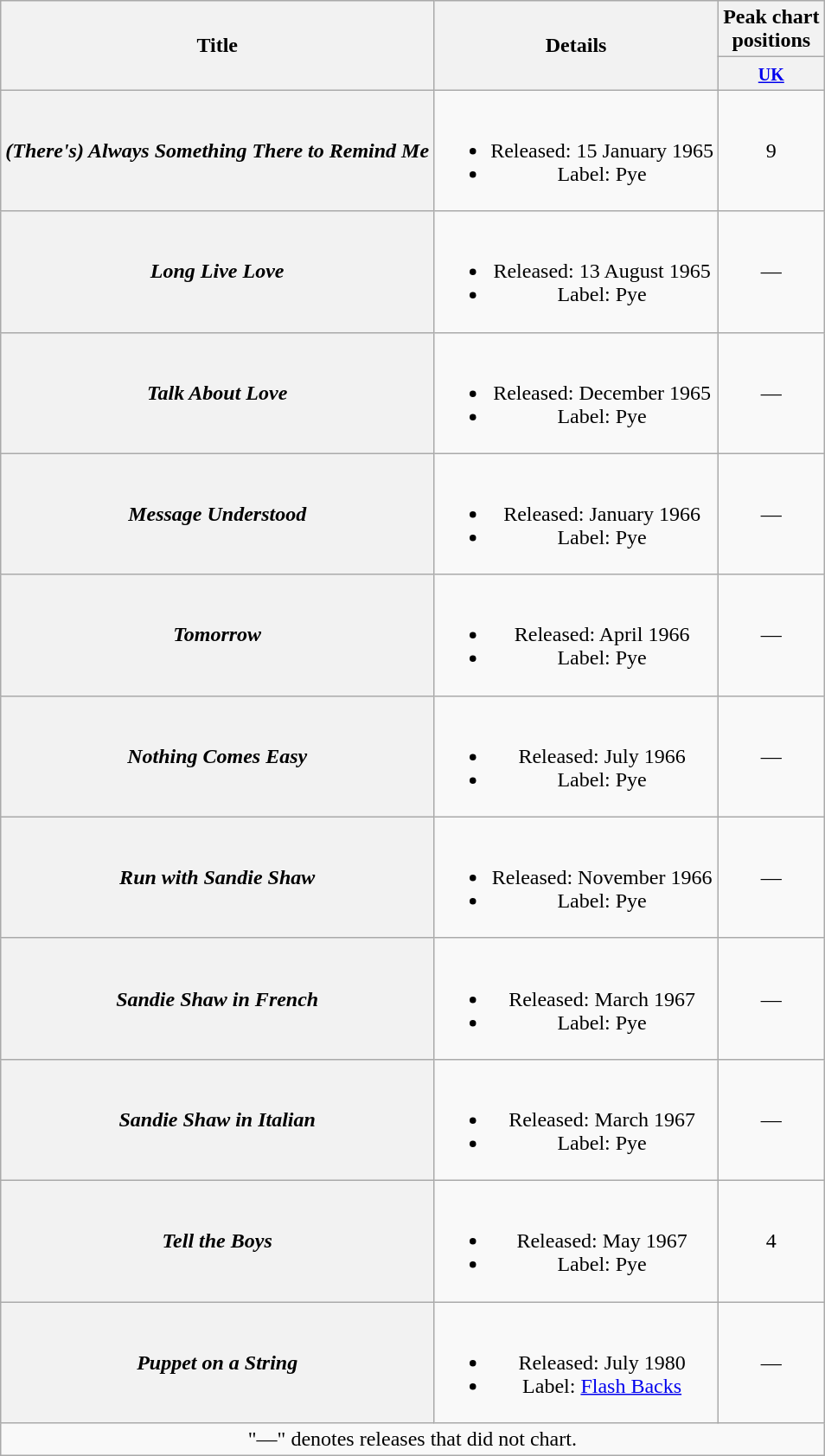<table class="wikitable plainrowheaders" style="text-align:center;">
<tr>
<th scope="col" rowspan="2">Title</th>
<th scope="col" rowspan="2">Details</th>
<th scope="col">Peak chart<br>positions</th>
</tr>
<tr>
<th scope="col"><small><a href='#'>UK</a></small><br></th>
</tr>
<tr>
<th scope="row"><em>(There's) Always Something There to Remind Me</em></th>
<td><br><ul><li>Released: 15 January 1965</li><li>Label: Pye</li></ul></td>
<td>9</td>
</tr>
<tr>
<th scope="row"><em>Long Live Love</em></th>
<td><br><ul><li>Released: 13 August 1965</li><li>Label: Pye</li></ul></td>
<td>—</td>
</tr>
<tr>
<th scope="row"><em>Talk About Love</em></th>
<td><br><ul><li>Released: December 1965</li><li>Label: Pye</li></ul></td>
<td>—</td>
</tr>
<tr>
<th scope="row"><em>Message Understood</em></th>
<td><br><ul><li>Released: January 1966</li><li>Label: Pye</li></ul></td>
<td>—</td>
</tr>
<tr>
<th scope="row"><em>Tomorrow</em></th>
<td><br><ul><li>Released: April 1966</li><li>Label: Pye</li></ul></td>
<td>—</td>
</tr>
<tr>
<th scope="row"><em>Nothing Comes Easy</em></th>
<td><br><ul><li>Released: July 1966</li><li>Label: Pye</li></ul></td>
<td>—</td>
</tr>
<tr>
<th scope="row"><em>Run with Sandie Shaw</em></th>
<td><br><ul><li>Released: November 1966</li><li>Label: Pye</li></ul></td>
<td>—</td>
</tr>
<tr>
<th scope="row"><em>Sandie Shaw in French</em></th>
<td><br><ul><li>Released: March 1967</li><li>Label: Pye</li></ul></td>
<td>—</td>
</tr>
<tr>
<th scope="row"><em>Sandie Shaw in Italian</em></th>
<td><br><ul><li>Released: March 1967</li><li>Label: Pye</li></ul></td>
<td>—</td>
</tr>
<tr>
<th scope="row"><em>Tell the Boys</em></th>
<td><br><ul><li>Released: May 1967</li><li>Label: Pye</li></ul></td>
<td>4</td>
</tr>
<tr>
<th scope="row"><em>Puppet on a String</em></th>
<td><br><ul><li>Released: July 1980</li><li>Label: <a href='#'>Flash Backs</a></li></ul></td>
<td>—</td>
</tr>
<tr>
<td colspan="3">"—" denotes releases that did not chart.</td>
</tr>
</table>
